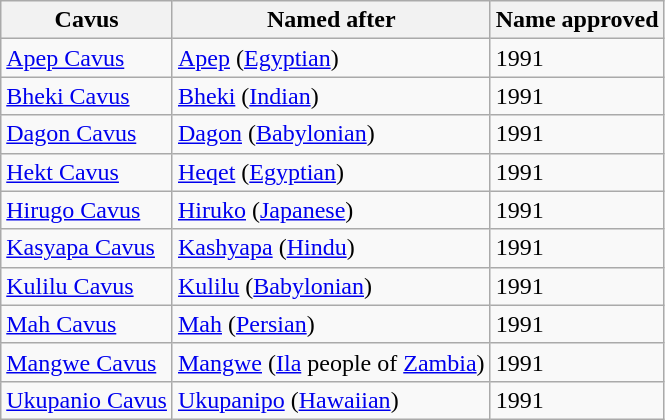<table class="wikitable">
<tr>
<th>Cavus</th>
<th>Named after</th>
<th>Name approved<br></th>
</tr>
<tr>
<td><a href='#'>Apep Cavus</a></td>
<td><a href='#'>Apep</a> (<a href='#'>Egyptian</a>)</td>
<td>1991</td>
</tr>
<tr>
<td><a href='#'>Bheki Cavus</a></td>
<td><a href='#'>Bheki</a> (<a href='#'>Indian</a>)</td>
<td>1991</td>
</tr>
<tr>
<td><a href='#'>Dagon Cavus</a></td>
<td><a href='#'>Dagon</a> (<a href='#'>Babylonian</a>)</td>
<td>1991</td>
</tr>
<tr>
<td><a href='#'>Hekt Cavus</a></td>
<td><a href='#'>Heqet</a> (<a href='#'>Egyptian</a>)</td>
<td>1991</td>
</tr>
<tr>
<td><a href='#'>Hirugo Cavus</a></td>
<td><a href='#'>Hiruko</a> (<a href='#'>Japanese</a>)</td>
<td>1991</td>
</tr>
<tr>
<td><a href='#'>Kasyapa Cavus</a></td>
<td><a href='#'>Kashyapa</a> (<a href='#'>Hindu</a>)</td>
<td>1991</td>
</tr>
<tr>
<td><a href='#'>Kulilu Cavus</a></td>
<td><a href='#'>Kulilu</a> (<a href='#'>Babylonian</a>)</td>
<td>1991</td>
</tr>
<tr>
<td><a href='#'>Mah Cavus</a></td>
<td><a href='#'>Mah</a> (<a href='#'>Persian</a>)</td>
<td>1991</td>
</tr>
<tr>
<td><a href='#'>Mangwe Cavus</a></td>
<td><a href='#'>Mangwe</a> (<a href='#'>Ila</a> people of <a href='#'>Zambia</a>)</td>
<td>1991</td>
</tr>
<tr>
<td><a href='#'>Ukupanio Cavus</a></td>
<td><a href='#'>Ukupanipo</a> (<a href='#'>Hawaiian</a>)</td>
<td>1991</td>
</tr>
</table>
